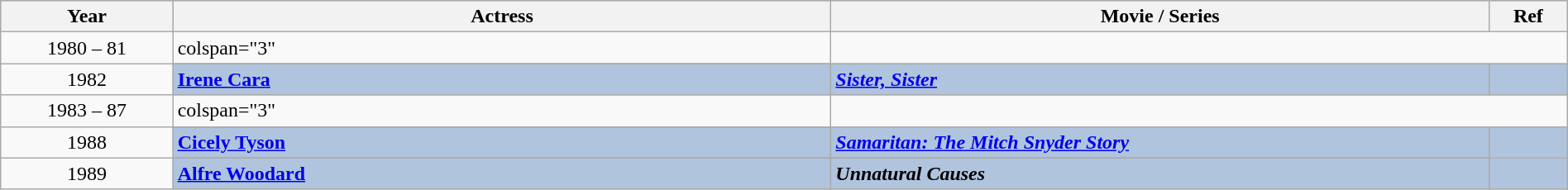<table class="wikitable" style="width:100%;">
<tr style="background:#bebebe;">
<th style="width:11%;">Year</th>
<th style="width:42%;">Actress</th>
<th style="width:42%;">Movie / Series</th>
<th style="width:5%;">Ref</th>
</tr>
<tr>
<td align="center">1980 – 81</td>
<td>colspan="3" </td>
</tr>
<tr>
<td rowspan="2" align="center">1982</td>
</tr>
<tr style="background:#B0C4DE">
<td><strong><a href='#'>Irene Cara</a></strong></td>
<td><strong><em><a href='#'>Sister, Sister</a></em></strong></td>
<td align="center"></td>
</tr>
<tr>
<td align="center">1983 – 87</td>
<td>colspan="3" </td>
</tr>
<tr>
<td rowspan="2" align="center">1988</td>
</tr>
<tr style="background:#B0C4DE">
<td><strong><a href='#'>Cicely Tyson</a></strong></td>
<td><strong><em><a href='#'>Samaritan: The Mitch Snyder Story</a></em></strong></td>
<td rowspan="2" align="center"></td>
</tr>
<tr>
<td rowspan="2" align="center">1989</td>
</tr>
<tr style="background:#B0C4DE">
<td><strong><a href='#'>Alfre Woodard</a></strong></td>
<td><strong><em>Unnatural Causes</em></strong></td>
<td rowspan="2" align="center"></td>
</tr>
</table>
